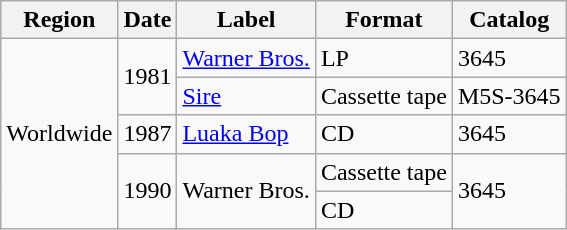<table class="wikitable">
<tr>
<th>Region</th>
<th>Date</th>
<th>Label</th>
<th>Format</th>
<th>Catalog</th>
</tr>
<tr>
<td rowspan="5">Worldwide</td>
<td rowspan="2">1981</td>
<td><a href='#'>Warner Bros.</a></td>
<td>LP</td>
<td>3645</td>
</tr>
<tr>
<td><a href='#'>Sire</a></td>
<td>Cassette tape</td>
<td>M5S-3645</td>
</tr>
<tr>
<td>1987</td>
<td><a href='#'>Luaka Bop</a></td>
<td>CD</td>
<td>3645</td>
</tr>
<tr>
<td rowspan="2">1990</td>
<td rowspan="2">Warner Bros.</td>
<td>Cassette tape</td>
<td rowspan="2">3645</td>
</tr>
<tr>
<td>CD</td>
</tr>
</table>
